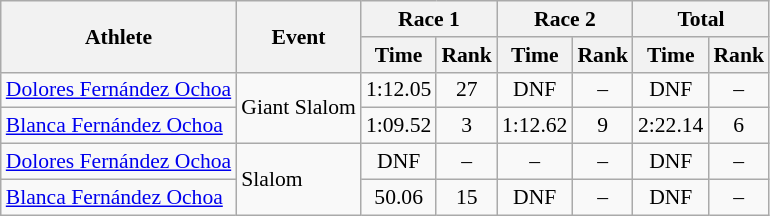<table class="wikitable" style="font-size:90%">
<tr>
<th rowspan="2">Athlete</th>
<th rowspan="2">Event</th>
<th colspan="2">Race 1</th>
<th colspan="2">Race 2</th>
<th colspan="2">Total</th>
</tr>
<tr>
<th>Time</th>
<th>Rank</th>
<th>Time</th>
<th>Rank</th>
<th>Time</th>
<th>Rank</th>
</tr>
<tr>
<td><a href='#'>Dolores Fernández Ochoa</a></td>
<td rowspan="2">Giant Slalom</td>
<td align="center">1:12.05</td>
<td align="center">27</td>
<td align="center">DNF</td>
<td align="center">–</td>
<td align="center">DNF</td>
<td align="center">–</td>
</tr>
<tr>
<td><a href='#'>Blanca Fernández Ochoa</a></td>
<td align="center">1:09.52</td>
<td align="center">3</td>
<td align="center">1:12.62</td>
<td align="center">9</td>
<td align="center">2:22.14</td>
<td align="center">6</td>
</tr>
<tr>
<td><a href='#'>Dolores Fernández Ochoa</a></td>
<td rowspan="2">Slalom</td>
<td align="center">DNF</td>
<td align="center">–</td>
<td align="center">–</td>
<td align="center">–</td>
<td align="center">DNF</td>
<td align="center">–</td>
</tr>
<tr>
<td><a href='#'>Blanca Fernández Ochoa</a></td>
<td align="center">50.06</td>
<td align="center">15</td>
<td align="center">DNF</td>
<td align="center">–</td>
<td align="center">DNF</td>
<td align="center">–</td>
</tr>
</table>
